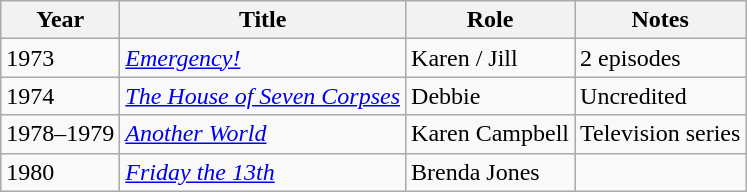<table class="wikitable sortable">
<tr>
<th>Year</th>
<th>Title</th>
<th>Role</th>
<th class = "unsortable">Notes</th>
</tr>
<tr>
<td>1973</td>
<td><em><a href='#'>Emergency!</a></em></td>
<td>Karen / Jill</td>
<td>2 episodes</td>
</tr>
<tr>
<td>1974</td>
<td><em><a href='#'>The House of Seven Corpses</a></em></td>
<td>Debbie</td>
<td>Uncredited</td>
</tr>
<tr>
<td>1978–1979</td>
<td><em><a href='#'>Another World</a></em></td>
<td>Karen Campbell</td>
<td>Television series</td>
</tr>
<tr>
<td>1980</td>
<td><em><a href='#'>Friday the 13th</a></em></td>
<td>Brenda Jones</td>
<td></td>
</tr>
</table>
